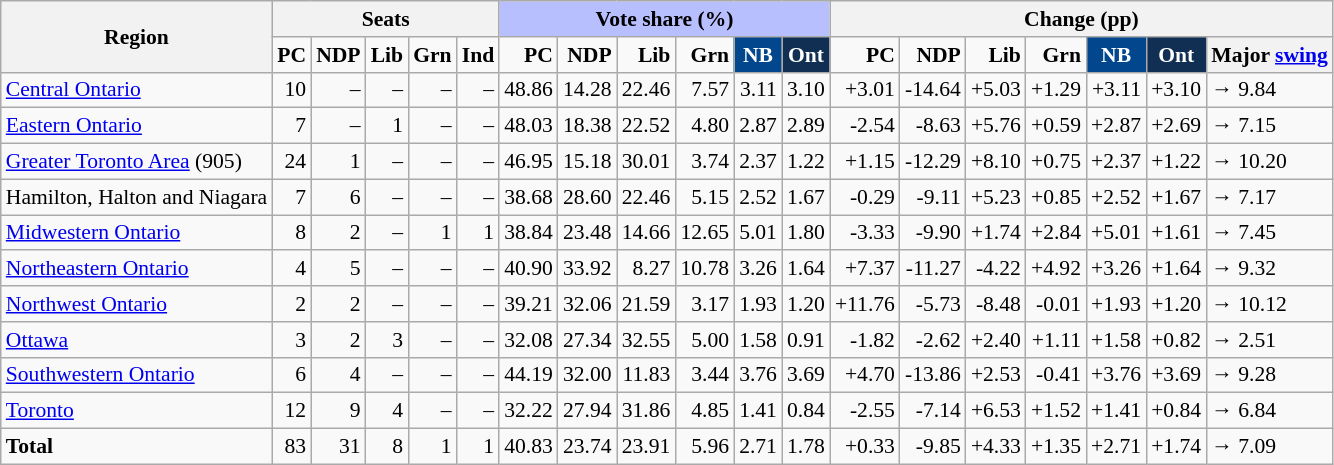<table class="wikitable" style="text-align:right; font-size:90%">
<tr>
<th rowspan="2">Region</th>
<th colspan="5">Seats</th>
<th style="background:#B8BFFE;" colspan="6">Vote share (%)</th>
<th colspan="7">Change (pp)</th>
</tr>
<tr>
<td><strong>PC</strong></td>
<td><strong>NDP</strong></td>
<td><strong>Lib</strong></td>
<td><strong>Grn</strong></td>
<td><strong>Ind</strong></td>
<td><strong>PC</strong></td>
<td><strong>NDP</strong></td>
<td><strong>Lib</strong></td>
<td><strong>Grn</strong></td>
<td style="background: #02478d; color: white" align="center"><strong>NB</strong></td>
<td style="background: #112f53; color: white" align="center"><strong>Ont</strong></td>
<td><strong>PC</strong></td>
<td><strong>NDP</strong></td>
<td><strong>Lib</strong></td>
<td><strong>Grn</strong></td>
<td style="background: #02478d; color: white" align="center"><strong>NB</strong></td>
<td style="background: #112f53; color: white" align="center"><strong>Ont</strong></td>
<th>Major <a href='#'>swing</a></th>
</tr>
<tr>
<td style="text-align:left;"><a href='#'>Central Ontario</a></td>
<td>10</td>
<td>–</td>
<td>–</td>
<td>–</td>
<td>–</td>
<td>48.86</td>
<td>14.28</td>
<td>22.46</td>
<td>7.57</td>
<td>3.11</td>
<td>3.10</td>
<td>+3.01</td>
<td>-14.64</td>
<td>+5.03</td>
<td>+1.29</td>
<td>+3.11</td>
<td>+3.10</td>
<td style="text-align:left;">→ 9.84</td>
</tr>
<tr>
<td style="text-align:left;"><a href='#'>Eastern Ontario</a></td>
<td>7</td>
<td>–</td>
<td>1</td>
<td>–</td>
<td>–</td>
<td>48.03</td>
<td>18.38</td>
<td>22.52</td>
<td>4.80</td>
<td>2.87</td>
<td>2.89</td>
<td>-2.54</td>
<td>-8.63</td>
<td>+5.76</td>
<td>+0.59</td>
<td>+2.87</td>
<td>+2.69</td>
<td style="text-align:left;">→ 7.15</td>
</tr>
<tr>
<td style="text-align:left;"><a href='#'>Greater Toronto Area</a> (905)</td>
<td>24</td>
<td>1</td>
<td>–</td>
<td>–</td>
<td>–</td>
<td>46.95</td>
<td>15.18</td>
<td>30.01</td>
<td>3.74</td>
<td>2.37</td>
<td>1.22</td>
<td>+1.15</td>
<td>-12.29</td>
<td>+8.10</td>
<td>+0.75</td>
<td>+2.37</td>
<td>+1.22</td>
<td style="text-align:left;">→ 10.20</td>
</tr>
<tr>
<td style="text-align:left;">Hamilton, Halton and Niagara</td>
<td>7</td>
<td>6</td>
<td>–</td>
<td>–</td>
<td>–</td>
<td>38.68</td>
<td>28.60</td>
<td>22.46</td>
<td>5.15</td>
<td>2.52</td>
<td>1.67</td>
<td>-0.29</td>
<td>-9.11</td>
<td>+5.23</td>
<td>+0.85</td>
<td>+2.52</td>
<td>+1.67</td>
<td style="text-align:left;">→ 7.17</td>
</tr>
<tr>
<td style="text-align:left;"><a href='#'>Midwestern Ontario</a></td>
<td>8</td>
<td>2</td>
<td>–</td>
<td>1</td>
<td>1</td>
<td>38.84</td>
<td>23.48</td>
<td>14.66</td>
<td>12.65</td>
<td>5.01</td>
<td>1.80</td>
<td>-3.33</td>
<td>-9.90</td>
<td>+1.74</td>
<td>+2.84</td>
<td>+5.01</td>
<td>+1.61</td>
<td style="text-align:left;">→ 7.45</td>
</tr>
<tr>
<td style="text-align:left;"><a href='#'>Northeastern Ontario</a></td>
<td>4</td>
<td>5</td>
<td>–</td>
<td>–</td>
<td>–</td>
<td>40.90</td>
<td>33.92</td>
<td>8.27</td>
<td>10.78</td>
<td>3.26</td>
<td>1.64</td>
<td>+7.37</td>
<td>-11.27</td>
<td>-4.22</td>
<td>+4.92</td>
<td>+3.26</td>
<td>+1.64</td>
<td style="text-align:left;">→ 9.32</td>
</tr>
<tr>
<td style="text-align:left;"><a href='#'>Northwest Ontario</a></td>
<td>2</td>
<td>2</td>
<td>–</td>
<td>–</td>
<td>–</td>
<td>39.21</td>
<td>32.06</td>
<td>21.59</td>
<td>3.17</td>
<td>1.93</td>
<td>1.20</td>
<td>+11.76</td>
<td>-5.73</td>
<td>-8.48</td>
<td>-0.01</td>
<td>+1.93</td>
<td>+1.20</td>
<td style="text-align:left;">→ 10.12</td>
</tr>
<tr>
<td style="text-align:left;"><a href='#'>Ottawa</a></td>
<td>3</td>
<td>2</td>
<td>3</td>
<td>–</td>
<td>–</td>
<td>32.08</td>
<td>27.34</td>
<td>32.55</td>
<td>5.00</td>
<td>1.58</td>
<td>0.91</td>
<td>-1.82</td>
<td>-2.62</td>
<td>+2.40</td>
<td>+1.11</td>
<td>+1.58</td>
<td>+0.82</td>
<td style="text-align:left;">→ 2.51</td>
</tr>
<tr>
<td style="text-align:left;"><a href='#'>Southwestern Ontario</a></td>
<td>6</td>
<td>4</td>
<td>–</td>
<td>–</td>
<td>–</td>
<td>44.19</td>
<td>32.00</td>
<td>11.83</td>
<td>3.44</td>
<td>3.76</td>
<td>3.69</td>
<td>+4.70</td>
<td>-13.86</td>
<td>+2.53</td>
<td>-0.41</td>
<td>+3.76</td>
<td>+3.69</td>
<td style="text-align:left;">→ 9.28</td>
</tr>
<tr>
<td style="text-align:left;"><a href='#'>Toronto</a></td>
<td>12</td>
<td>9</td>
<td>4</td>
<td>–</td>
<td>–</td>
<td>32.22</td>
<td>27.94</td>
<td>31.86</td>
<td>4.85</td>
<td>1.41</td>
<td>0.84</td>
<td>-2.55</td>
<td>-7.14</td>
<td>+6.53</td>
<td>+1.52</td>
<td>+1.41</td>
<td>+0.84</td>
<td style="text-align:left;">→ 6.84</td>
</tr>
<tr>
<td style="text-align:left;"><strong>Total</strong></td>
<td>83</td>
<td>31</td>
<td>8</td>
<td>1</td>
<td>1</td>
<td>40.83</td>
<td>23.74</td>
<td>23.91</td>
<td>5.96</td>
<td>2.71</td>
<td>1.78</td>
<td>+0.33</td>
<td>-9.85</td>
<td>+4.33</td>
<td>+1.35</td>
<td>+2.71</td>
<td>+1.74</td>
<td style="text-align:left;">→ 7.09</td>
</tr>
</table>
